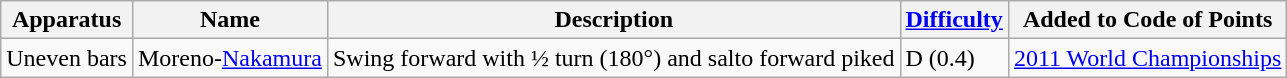<table class="wikitable">
<tr>
<th>Apparatus</th>
<th>Name</th>
<th>Description</th>
<th><a href='#'>Difficulty</a></th>
<th>Added to Code of Points</th>
</tr>
<tr>
<td>Uneven bars</td>
<td>Moreno-<a href='#'>Nakamura</a></td>
<td>Swing forward with ½ turn (180°) and salto forward piked</td>
<td>D (0.4)</td>
<td><a href='#'>2011 World Championships</a></td>
</tr>
</table>
